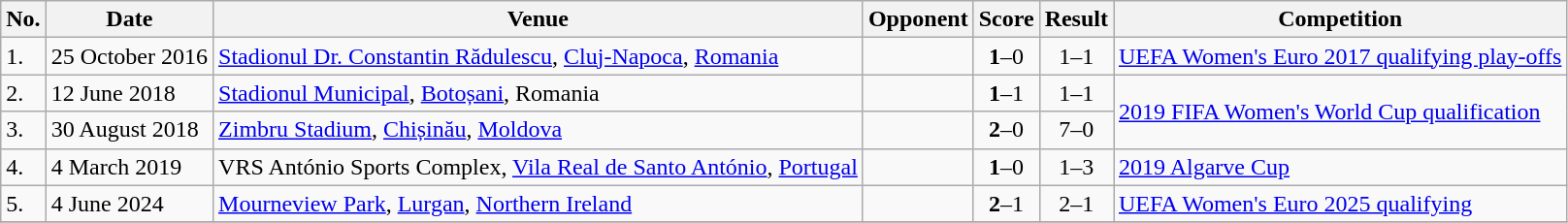<table class="wikitable">
<tr>
<th>No.</th>
<th>Date</th>
<th>Venue</th>
<th>Opponent</th>
<th>Score</th>
<th>Result</th>
<th>Competition</th>
</tr>
<tr>
<td>1.</td>
<td>25 October 2016</td>
<td><a href='#'>Stadionul Dr. Constantin Rădulescu</a>, <a href='#'>Cluj-Napoca</a>, <a href='#'>Romania</a></td>
<td></td>
<td align=center><strong>1</strong>–0</td>
<td align=center>1–1 </td>
<td><a href='#'>UEFA Women's Euro 2017 qualifying play-offs</a></td>
</tr>
<tr>
<td>2.</td>
<td>12 June 2018</td>
<td><a href='#'>Stadionul Municipal</a>, <a href='#'>Botoșani</a>, Romania</td>
<td></td>
<td align=center><strong>1</strong>–1</td>
<td align=center>1–1</td>
<td rowspan=2><a href='#'>2019 FIFA Women's World Cup qualification</a></td>
</tr>
<tr>
<td>3.</td>
<td>30 August 2018</td>
<td><a href='#'>Zimbru Stadium</a>, <a href='#'>Chișinău</a>, <a href='#'>Moldova</a></td>
<td></td>
<td align=center><strong>2</strong>–0</td>
<td align=center>7–0</td>
</tr>
<tr>
<td>4.</td>
<td>4 March 2019</td>
<td>VRS António Sports Complex, <a href='#'>Vila Real de Santo António</a>, <a href='#'>Portugal</a></td>
<td></td>
<td align=center><strong>1</strong>–0</td>
<td align=center>1–3</td>
<td><a href='#'>2019 Algarve Cup</a></td>
</tr>
<tr>
<td>5.</td>
<td>4 June 2024</td>
<td><a href='#'>Mourneview Park</a>, <a href='#'>Lurgan</a>, <a href='#'>Northern Ireland</a></td>
<td></td>
<td align=center><strong>2</strong>–1</td>
<td align=center>2–1</td>
<td><a href='#'>UEFA Women's Euro 2025 qualifying</a></td>
</tr>
<tr>
</tr>
</table>
